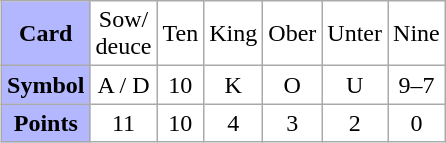<table class="wikitable"  style="float: right; background-color:white">
<tr align="center">
<td style="background-color:#B3B7FF"><strong>Card</strong></td>
<td>Sow/<br>deuce</td>
<td>Ten</td>
<td>King</td>
<td>Ober</td>
<td>Unter</td>
<td>Nine</td>
</tr>
<tr align="center">
<td style="background-color:#B3B7FF"><strong>Symbol</strong></td>
<td>A / D</td>
<td>10</td>
<td>K</td>
<td>O</td>
<td>U</td>
<td>9–7</td>
</tr>
<tr align="center">
<td style="background-color:#B3B7FF"><strong>Points</strong></td>
<td>11</td>
<td>10</td>
<td>4</td>
<td>3</td>
<td>2</td>
<td>0</td>
</tr>
</table>
